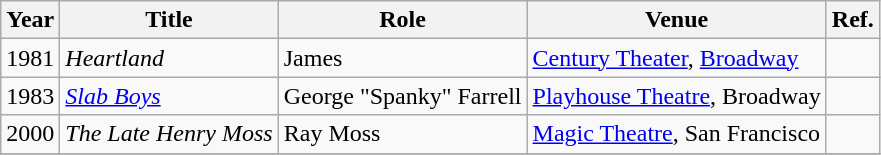<table class="wikitable">
<tr>
<th>Year</th>
<th>Title</th>
<th>Role</th>
<th>Venue</th>
<th class="unsortable">Ref.</th>
</tr>
<tr>
<td>1981</td>
<td><em>Heartland</em></td>
<td>James</td>
<td><a href='#'>Century Theater</a>, <a href='#'>Broadway</a></td>
<td></td>
</tr>
<tr>
<td>1983</td>
<td><em><a href='#'>Slab Boys</a></em></td>
<td>George "Spanky" Farrell</td>
<td><a href='#'>Playhouse Theatre</a>, Broadway</td>
<td></td>
</tr>
<tr>
<td>2000</td>
<td><em>The Late Henry Moss</em></td>
<td>Ray Moss</td>
<td><a href='#'>Magic Theatre</a>, San Francisco</td>
<td></td>
</tr>
<tr>
</tr>
</table>
